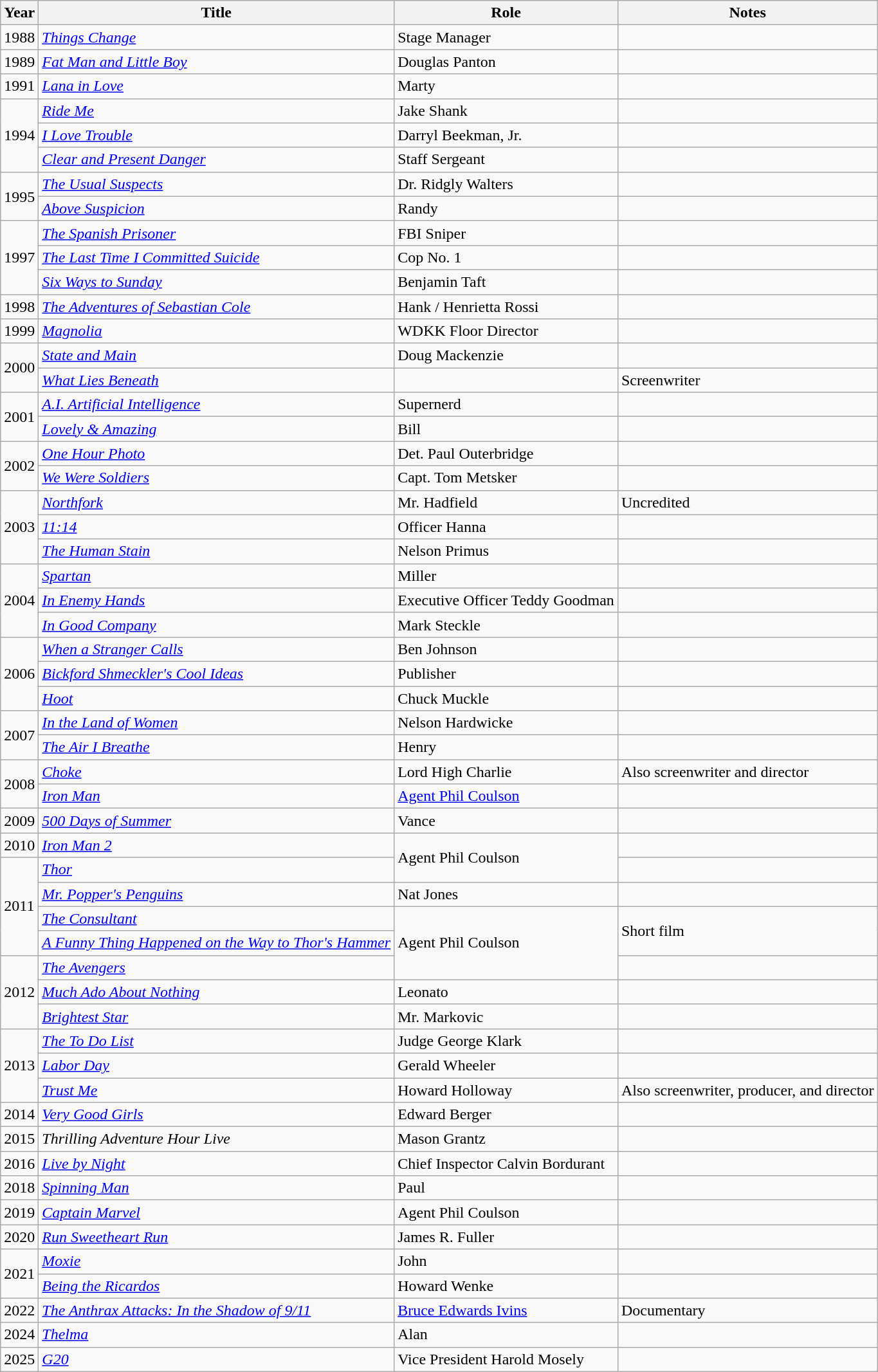<table class="wikitable sortable">
<tr>
<th>Year</th>
<th>Title</th>
<th>Role</th>
<th class="unsortable">Notes</th>
</tr>
<tr>
<td>1988</td>
<td><em><a href='#'>Things Change</a></em></td>
<td>Stage Manager</td>
<td></td>
</tr>
<tr>
<td>1989</td>
<td><em><a href='#'>Fat Man and Little Boy</a></em></td>
<td>Douglas Panton</td>
<td></td>
</tr>
<tr>
<td>1991</td>
<td><em><a href='#'>Lana in Love</a></em></td>
<td>Marty</td>
<td></td>
</tr>
<tr>
<td rowspan="3">1994</td>
<td><em><a href='#'>Ride Me</a></em></td>
<td>Jake Shank</td>
<td></td>
</tr>
<tr>
<td><em><a href='#'>I Love Trouble</a></em></td>
<td>Darryl Beekman, Jr.</td>
<td></td>
</tr>
<tr>
<td><em><a href='#'>Clear and Present Danger</a></em></td>
<td>Staff Sergeant</td>
<td></td>
</tr>
<tr>
<td rowspan="2">1995</td>
<td><em><a href='#'>The Usual Suspects</a></em></td>
<td>Dr. Ridgly Walters</td>
<td></td>
</tr>
<tr>
<td><em><a href='#'>Above Suspicion</a></em></td>
<td>Randy</td>
<td></td>
</tr>
<tr>
<td rowspan="3">1997</td>
<td><em><a href='#'>The Spanish Prisoner</a></em></td>
<td>FBI Sniper</td>
<td></td>
</tr>
<tr>
<td><em><a href='#'>The Last Time I Committed Suicide</a></em></td>
<td>Cop No. 1</td>
<td></td>
</tr>
<tr>
<td><em><a href='#'>Six Ways to Sunday</a></em></td>
<td>Benjamin Taft</td>
<td></td>
</tr>
<tr>
<td>1998</td>
<td><em><a href='#'>The Adventures of Sebastian Cole</a></em></td>
<td>Hank / Henrietta Rossi</td>
<td></td>
</tr>
<tr>
<td>1999</td>
<td><em><a href='#'>Magnolia</a></em></td>
<td>WDKK Floor Director</td>
<td></td>
</tr>
<tr>
<td rowspan="2">2000</td>
<td><em><a href='#'>State and Main</a></em></td>
<td>Doug Mackenzie</td>
<td></td>
</tr>
<tr>
<td><em><a href='#'>What Lies Beneath</a></em></td>
<td></td>
<td>Screenwriter</td>
</tr>
<tr>
<td rowspan="2">2001</td>
<td><em><a href='#'>A.I. Artificial Intelligence</a></em></td>
<td>Supernerd</td>
<td></td>
</tr>
<tr>
<td><em><a href='#'>Lovely & Amazing</a></em></td>
<td>Bill</td>
<td></td>
</tr>
<tr>
<td rowspan="2">2002</td>
<td><em><a href='#'>One Hour Photo</a></em></td>
<td>Det. Paul Outerbridge</td>
<td></td>
</tr>
<tr>
<td><em><a href='#'>We Were Soldiers</a></em></td>
<td>Capt. Tom Metsker</td>
<td></td>
</tr>
<tr>
<td rowspan="3">2003</td>
<td><em><a href='#'>Northfork</a></em></td>
<td>Mr. Hadfield</td>
<td>Uncredited</td>
</tr>
<tr>
<td><em><a href='#'>11:14</a></em></td>
<td>Officer Hanna</td>
<td></td>
</tr>
<tr>
<td><em><a href='#'>The Human Stain</a></em></td>
<td>Nelson Primus</td>
<td></td>
</tr>
<tr>
<td rowspan="3">2004</td>
<td><em><a href='#'>Spartan</a></em></td>
<td>Miller</td>
<td></td>
</tr>
<tr>
<td><em><a href='#'>In Enemy Hands</a></em></td>
<td>Executive Officer Teddy Goodman</td>
<td></td>
</tr>
<tr>
<td><em><a href='#'>In Good Company</a></em></td>
<td>Mark Steckle</td>
<td></td>
</tr>
<tr>
<td rowspan="3">2006</td>
<td><em><a href='#'>When a Stranger Calls</a></em></td>
<td>Ben Johnson</td>
<td></td>
</tr>
<tr>
<td><em><a href='#'>Bickford Shmeckler's Cool Ideas</a></em></td>
<td>Publisher</td>
<td></td>
</tr>
<tr>
<td><em><a href='#'>Hoot</a></em></td>
<td>Chuck Muckle</td>
<td></td>
</tr>
<tr>
<td rowspan="2">2007</td>
<td><em><a href='#'>In the Land of Women</a></em></td>
<td>Nelson Hardwicke</td>
<td></td>
</tr>
<tr>
<td><em><a href='#'>The Air I Breathe</a></em></td>
<td>Henry</td>
<td></td>
</tr>
<tr>
<td rowspan="2">2008</td>
<td><em><a href='#'>Choke</a></em></td>
<td>Lord High Charlie</td>
<td>Also screenwriter and director</td>
</tr>
<tr>
<td><em><a href='#'>Iron Man</a></em></td>
<td><a href='#'>Agent Phil Coulson</a></td>
<td></td>
</tr>
<tr>
<td>2009</td>
<td><em><a href='#'>500 Days of Summer</a></em></td>
<td>Vance</td>
<td></td>
</tr>
<tr>
<td>2010</td>
<td><em><a href='#'>Iron Man 2</a></em></td>
<td rowspan="2">Agent Phil Coulson</td>
<td></td>
</tr>
<tr>
<td rowspan="4">2011</td>
<td><em><a href='#'>Thor</a></em></td>
<td></td>
</tr>
<tr>
<td><em><a href='#'>Mr. Popper's Penguins</a></em></td>
<td>Nat Jones</td>
<td></td>
</tr>
<tr>
<td><em><a href='#'>The Consultant</a></em></td>
<td rowspan="3">Agent Phil Coulson</td>
<td rowspan="2">Short film</td>
</tr>
<tr>
<td><em><a href='#'>A Funny Thing Happened on the Way to Thor's Hammer</a></em></td>
</tr>
<tr>
<td rowspan="3">2012</td>
<td><em><a href='#'>The Avengers</a></em></td>
<td></td>
</tr>
<tr>
<td><em><a href='#'>Much Ado About Nothing</a></em></td>
<td>Leonato</td>
<td></td>
</tr>
<tr>
<td><em><a href='#'>Brightest Star</a></em></td>
<td>Mr. Markovic</td>
<td></td>
</tr>
<tr>
<td rowspan="3">2013</td>
<td><em><a href='#'>The To Do List</a></em></td>
<td>Judge George Klark</td>
<td></td>
</tr>
<tr>
<td><em><a href='#'>Labor Day</a></em></td>
<td>Gerald Wheeler</td>
<td></td>
</tr>
<tr>
<td><em><a href='#'>Trust Me</a></em></td>
<td>Howard Holloway</td>
<td>Also screenwriter, producer, and director</td>
</tr>
<tr>
<td>2014</td>
<td><em><a href='#'>Very Good Girls</a></em></td>
<td>Edward Berger</td>
<td></td>
</tr>
<tr>
<td>2015</td>
<td><em>Thrilling Adventure Hour Live</em></td>
<td>Mason Grantz</td>
<td></td>
</tr>
<tr>
<td>2016</td>
<td><em><a href='#'>Live by Night</a></em></td>
<td>Chief Inspector Calvin Bordurant</td>
<td></td>
</tr>
<tr>
<td>2018</td>
<td><em><a href='#'>Spinning Man</a></em></td>
<td>Paul</td>
<td></td>
</tr>
<tr>
<td>2019</td>
<td><em><a href='#'>Captain Marvel</a></em></td>
<td>Agent Phil Coulson</td>
<td></td>
</tr>
<tr>
<td>2020</td>
<td><em><a href='#'>Run Sweetheart Run</a></em></td>
<td>James R. Fuller</td>
<td></td>
</tr>
<tr>
<td rowspan="2">2021</td>
<td><em><a href='#'>Moxie</a></em></td>
<td>John</td>
<td></td>
</tr>
<tr>
<td><em><a href='#'>Being the Ricardos</a></em></td>
<td>Howard Wenke</td>
<td></td>
</tr>
<tr>
<td>2022</td>
<td><em><a href='#'>The Anthrax Attacks: In the Shadow of 9/11</a></em></td>
<td><a href='#'>Bruce Edwards Ivins</a></td>
<td>Documentary</td>
</tr>
<tr>
<td>2024</td>
<td><em><a href='#'>Thelma</a></em></td>
<td>Alan</td>
<td></td>
</tr>
<tr>
<td>2025</td>
<td><em><a href='#'>G20</a></em></td>
<td>Vice President Harold Mosely</td>
<td></td>
</tr>
</table>
